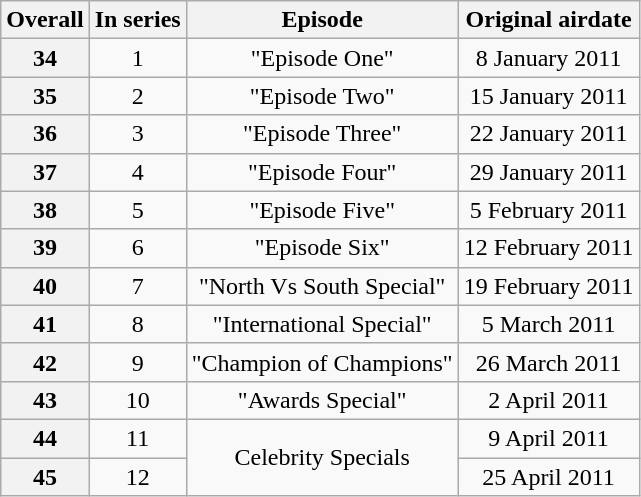<table class="wikitable sortable" style="text-align: center;">
<tr>
<th>Overall</th>
<th>In series</th>
<th>Episode</th>
<th>Original airdate</th>
</tr>
<tr>
<th>34</th>
<td>1</td>
<td>"Episode One"</td>
<td>8 January 2011</td>
</tr>
<tr>
<th>35</th>
<td>2</td>
<td>"Episode Two"</td>
<td>15 January 2011</td>
</tr>
<tr>
<th>36</th>
<td>3</td>
<td>"Episode Three"</td>
<td>22 January 2011</td>
</tr>
<tr>
<th>37</th>
<td>4</td>
<td>"Episode Four"</td>
<td>29 January 2011</td>
</tr>
<tr>
<th>38</th>
<td>5</td>
<td>"Episode Five"</td>
<td>5 February 2011</td>
</tr>
<tr>
<th>39</th>
<td>6</td>
<td>"Episode Six"</td>
<td>12 February 2011</td>
</tr>
<tr>
<th>40</th>
<td>7</td>
<td>"North Vs South Special"</td>
<td>19 February 2011</td>
</tr>
<tr>
<th>41</th>
<td>8</td>
<td>"International Special"</td>
<td>5 March 2011</td>
</tr>
<tr>
<th>42</th>
<td>9</td>
<td>"Champion of Champions"</td>
<td>26 March 2011</td>
</tr>
<tr>
<th>43</th>
<td>10</td>
<td>"Awards Special"</td>
<td>2 April 2011</td>
</tr>
<tr>
<th>44</th>
<td>11</td>
<td rowspan="2">Celebrity Specials</td>
<td>9 April 2011</td>
</tr>
<tr>
<th>45</th>
<td>12</td>
<td>25 April 2011</td>
</tr>
</table>
